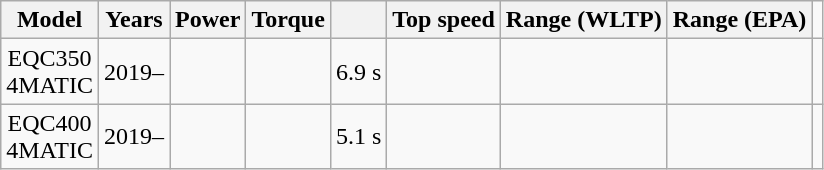<table class="wikitable sortable" style="text-align: center;">
<tr>
<th>Model</th>
<th>Years</th>
<th>Power</th>
<th>Torque</th>
<th></th>
<th>Top speed</th>
<th>Range (WLTP)</th>
<th>Range (EPA)</th>
</tr>
<tr>
<td>EQC350 <br> 4MATIC</td>
<td>2019–</td>
<td></td>
<td></td>
<td>6.9 s</td>
<td></td>
<td></td>
<td></td>
<td></td>
</tr>
<tr>
<td>EQC400 <br> 4MATIC</td>
<td>2019–</td>
<td></td>
<td></td>
<td>5.1 s</td>
<td></td>
<td></td>
<td></td>
</tr>
</table>
